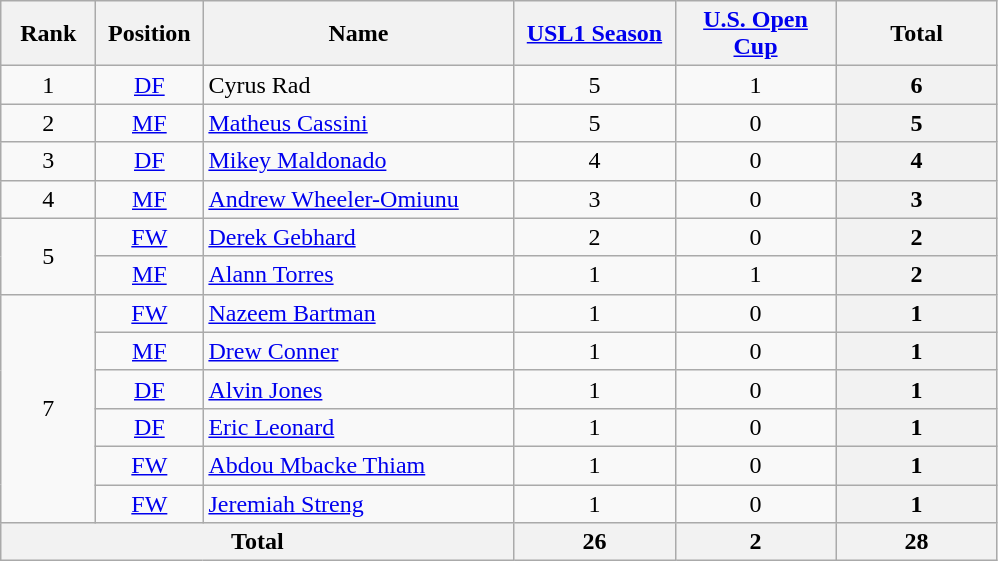<table class="wikitable" style="text-align:center;">
<tr>
<th style="width:56px;">Rank</th>
<th style="width:64px;">Position</th>
<th style="width:200px;">Name</th>
<th style="width:100px;"><a href='#'>USL1 Season</a></th>
<th style="width:100px;"><a href='#'>U.S. Open Cup</a></th>
<th style="width:100px;">Total</th>
</tr>
<tr>
<td>1</td>
<td><a href='#'>DF</a></td>
<td align="left"> Cyrus Rad</td>
<td>5</td>
<td>1</td>
<th>6</th>
</tr>
<tr>
<td>2</td>
<td><a href='#'>MF</a></td>
<td align="left"> <a href='#'>Matheus Cassini</a></td>
<td>5</td>
<td>0</td>
<th>5</th>
</tr>
<tr>
<td>3</td>
<td><a href='#'>DF</a></td>
<td align="left"> <a href='#'>Mikey Maldonado</a></td>
<td>4</td>
<td>0</td>
<th>4</th>
</tr>
<tr>
<td>4</td>
<td><a href='#'>MF</a></td>
<td align="left"> <a href='#'>Andrew Wheeler-Omiunu</a></td>
<td>3</td>
<td>0</td>
<th>3</th>
</tr>
<tr>
<td rowspan="2">5</td>
<td><a href='#'>FW</a></td>
<td align="left"> <a href='#'>Derek Gebhard</a></td>
<td>2</td>
<td>0</td>
<th>2</th>
</tr>
<tr>
<td><a href='#'>MF</a></td>
<td align="left"> <a href='#'>Alann Torres</a></td>
<td>1</td>
<td>1</td>
<th>2</th>
</tr>
<tr>
<td rowspan="6">7</td>
<td><a href='#'>FW</a></td>
<td align="left"> <a href='#'>Nazeem Bartman</a></td>
<td>1</td>
<td>0</td>
<th>1</th>
</tr>
<tr>
<td><a href='#'>MF</a></td>
<td align="left"> <a href='#'>Drew Conner</a></td>
<td>1</td>
<td>0</td>
<th>1</th>
</tr>
<tr>
<td><a href='#'>DF</a></td>
<td align="left"> <a href='#'>Alvin Jones</a></td>
<td>1</td>
<td>0</td>
<th>1</th>
</tr>
<tr>
<td><a href='#'>DF</a></td>
<td align="left"> <a href='#'>Eric Leonard</a></td>
<td>1</td>
<td>0</td>
<th>1</th>
</tr>
<tr>
<td><a href='#'>FW</a></td>
<td align="left"> <a href='#'>Abdou Mbacke Thiam</a></td>
<td>1</td>
<td>0</td>
<th>1</th>
</tr>
<tr>
<td><a href='#'>FW</a></td>
<td align="left"> <a href='#'>Jeremiah Streng</a></td>
<td>1</td>
<td>0</td>
<th>1</th>
</tr>
<tr>
<th colspan="3">Total</th>
<th>26</th>
<th>2</th>
<th>28</th>
</tr>
</table>
